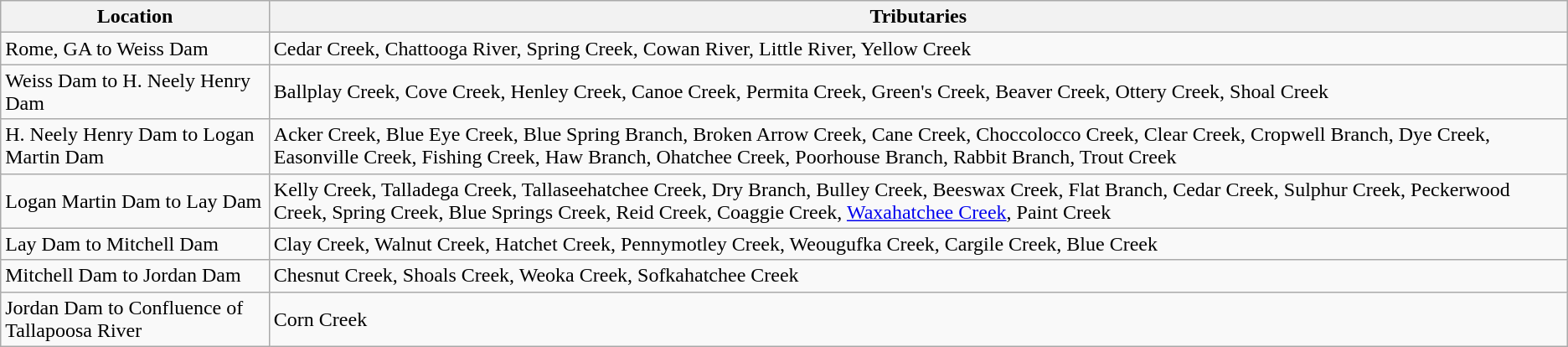<table class="wikitable">
<tr>
<th>Location</th>
<th>Tributaries</th>
</tr>
<tr>
<td>Rome, GA to Weiss Dam</td>
<td>Cedar Creek, Chattooga River, Spring Creek, Cowan River, Little River, Yellow Creek</td>
</tr>
<tr>
<td>Weiss Dam to H. Neely Henry Dam</td>
<td>Ballplay Creek, Cove Creek, Henley Creek, Canoe Creek, Permita Creek, Green's Creek, Beaver Creek, Ottery Creek, Shoal Creek</td>
</tr>
<tr>
<td>H. Neely Henry Dam to Logan Martin Dam</td>
<td>Acker Creek, Blue Eye Creek, Blue Spring Branch, Broken Arrow Creek, Cane Creek, Choccolocco Creek, Clear Creek, Cropwell Branch, Dye Creek, Easonville Creek, Fishing Creek, Haw Branch, Ohatchee Creek, Poorhouse Branch, Rabbit Branch, Trout Creek</td>
</tr>
<tr>
<td>Logan Martin Dam to Lay Dam</td>
<td>Kelly Creek, Talladega Creek, Tallaseehatchee Creek, Dry Branch, Bulley Creek, Beeswax Creek, Flat Branch, Cedar Creek, Sulphur Creek, Peckerwood Creek, Spring Creek, Blue Springs Creek, Reid Creek, Coaggie Creek, <a href='#'>Waxahatchee Creek</a>, Paint Creek</td>
</tr>
<tr>
<td>Lay Dam to Mitchell Dam</td>
<td>Clay Creek, Walnut Creek, Hatchet Creek, Pennymotley Creek, Weougufka Creek, Cargile Creek, Blue Creek</td>
</tr>
<tr>
<td>Mitchell Dam to Jordan Dam</td>
<td>Chesnut Creek, Shoals Creek, Weoka Creek, Sofkahatchee Creek</td>
</tr>
<tr>
<td>Jordan Dam to Confluence of Tallapoosa River</td>
<td>Corn Creek</td>
</tr>
</table>
